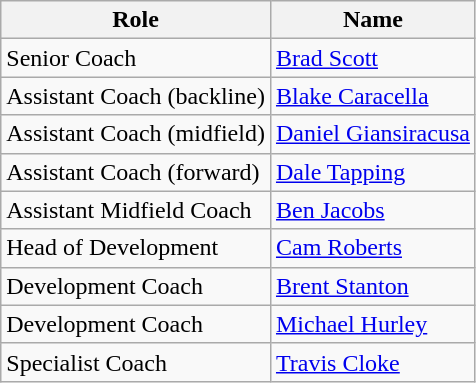<table class="wikitable">
<tr>
<th>Role</th>
<th>Name</th>
</tr>
<tr>
<td>Senior Coach</td>
<td><a href='#'>Brad Scott</a></td>
</tr>
<tr>
<td>Assistant Coach (backline)</td>
<td><a href='#'>Blake Caracella</a></td>
</tr>
<tr>
<td>Assistant Coach (midfield)</td>
<td><a href='#'>Daniel Giansiracusa</a></td>
</tr>
<tr>
<td>Assistant Coach (forward)</td>
<td><a href='#'>Dale Tapping</a></td>
</tr>
<tr>
<td>Assistant Midfield Coach</td>
<td><a href='#'>Ben Jacobs</a></td>
</tr>
<tr>
<td>Head of Development</td>
<td><a href='#'>Cam Roberts</a></td>
</tr>
<tr>
<td>Development Coach</td>
<td><a href='#'>Brent Stanton</a></td>
</tr>
<tr>
<td>Development Coach</td>
<td><a href='#'>Michael Hurley</a></td>
</tr>
<tr>
<td>Specialist Coach</td>
<td><a href='#'>Travis Cloke</a></td>
</tr>
</table>
